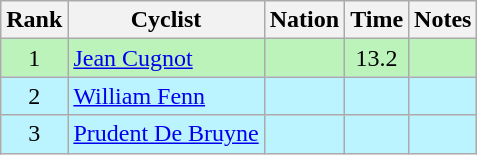<table class="wikitable sortable" style="text-align:center">
<tr>
<th>Rank</th>
<th>Cyclist</th>
<th>Nation</th>
<th>Time</th>
<th>Notes</th>
</tr>
<tr bgcolor=bbf3bb>
<td>1</td>
<td align=left><a href='#'>Jean Cugnot</a></td>
<td align=left></td>
<td>13.2</td>
<td></td>
</tr>
<tr bgcolor=bbf3ff>
<td>2</td>
<td align=left><a href='#'>William Fenn</a></td>
<td align=left></td>
<td></td>
<td></td>
</tr>
<tr bgcolor=bbf3ff>
<td>3</td>
<td align=left><a href='#'>Prudent De Bruyne</a></td>
<td align=left></td>
<td></td>
<td></td>
</tr>
</table>
